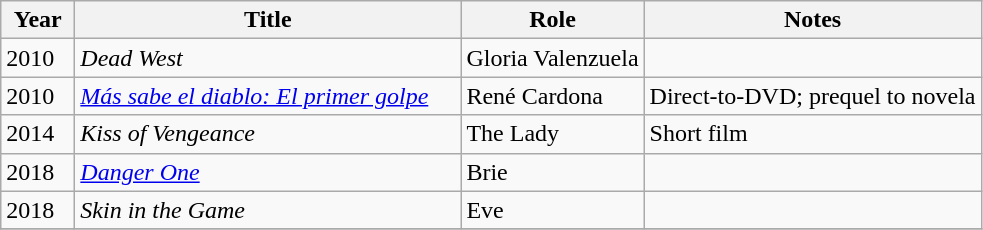<table class="wikitable sortable">
<tr>
<th width="42">Year</th>
<th width="250">Title</th>
<th>Role</th>
<th class="unsortable">Notes</th>
</tr>
<tr>
<td>2010</td>
<td><em>Dead West</em></td>
<td>Gloria Valenzuela</td>
<td></td>
</tr>
<tr>
<td>2010</td>
<td><em><a href='#'>Más sabe el diablo: El primer golpe</a></em></td>
<td>René Cardona</td>
<td>Direct-to-DVD; prequel to novela</td>
</tr>
<tr>
<td>2014</td>
<td><em>Kiss of Vengeance</em></td>
<td>The Lady</td>
<td>Short film</td>
</tr>
<tr>
<td>2018</td>
<td><em><a href='#'>Danger One</a></em></td>
<td>Brie</td>
<td></td>
</tr>
<tr>
<td>2018</td>
<td><em>Skin in the Game</em></td>
<td>Eve</td>
<td></td>
</tr>
<tr>
</tr>
</table>
